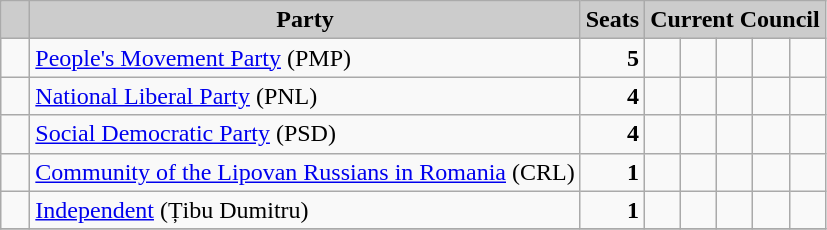<table class="wikitable">
<tr>
<th style="background:#ccc">   </th>
<th style="background:#ccc">Party</th>
<th style="background:#ccc">Seats</th>
<th style="background:#ccc" colspan="5">Current Council</th>
</tr>
<tr>
<td>  </td>
<td><a href='#'>People's Movement Party</a> (PMP)</td>
<td style="text-align: right"><strong>5</strong></td>
<td>  </td>
<td>  </td>
<td>  </td>
<td>  </td>
<td>  </td>
</tr>
<tr>
<td>  </td>
<td><a href='#'>National Liberal Party</a> (PNL)</td>
<td style="text-align: right"><strong>4</strong></td>
<td>  </td>
<td>  </td>
<td>  </td>
<td>  </td>
<td> </td>
</tr>
<tr>
<td>  </td>
<td><a href='#'>Social Democratic Party</a> (PSD)</td>
<td style="text-align: right"><strong>4</strong></td>
<td>  </td>
<td>  </td>
<td>  </td>
<td>  </td>
<td> </td>
</tr>
<tr>
<td>  </td>
<td><a href='#'>Community of the Lipovan Russians in Romania</a> (CRL)</td>
<td style="text-align: right"><strong>1</strong></td>
<td>  </td>
<td> </td>
<td> </td>
<td> </td>
<td> </td>
</tr>
<tr>
<td>  </td>
<td><a href='#'>Independent</a> (Țibu Dumitru)</td>
<td style="text-align: right"><strong>1</strong></td>
<td>  </td>
<td> </td>
<td> </td>
<td> </td>
<td> </td>
</tr>
<tr>
</tr>
</table>
